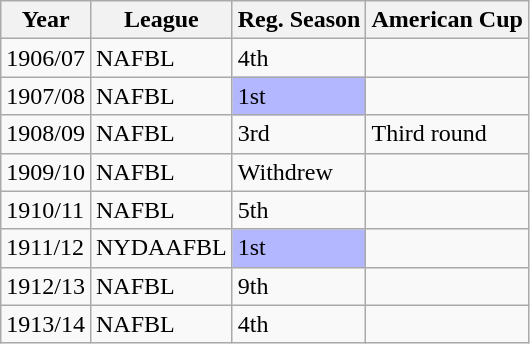<table class="wikitable">
<tr>
<th>Year</th>
<th>League</th>
<th>Reg. Season</th>
<th>American Cup</th>
</tr>
<tr>
<td>1906/07</td>
<td>NAFBL</td>
<td>4th</td>
<td></td>
</tr>
<tr>
<td>1907/08</td>
<td>NAFBL</td>
<td bgcolor="B3B7FF">1st</td>
<td></td>
</tr>
<tr>
<td>1908/09</td>
<td>NAFBL</td>
<td>3rd</td>
<td>Third round</td>
</tr>
<tr>
<td>1909/10</td>
<td>NAFBL</td>
<td>Withdrew</td>
<td></td>
</tr>
<tr>
<td>1910/11</td>
<td>NAFBL</td>
<td>5th</td>
<td></td>
</tr>
<tr>
<td>1911/12</td>
<td>NYDAAFBL</td>
<td bgcolor="B3B7FF">1st</td>
<td></td>
</tr>
<tr>
<td>1912/13</td>
<td>NAFBL</td>
<td>9th</td>
<td></td>
</tr>
<tr>
<td>1913/14</td>
<td>NAFBL</td>
<td>4th</td>
<td></td>
</tr>
</table>
